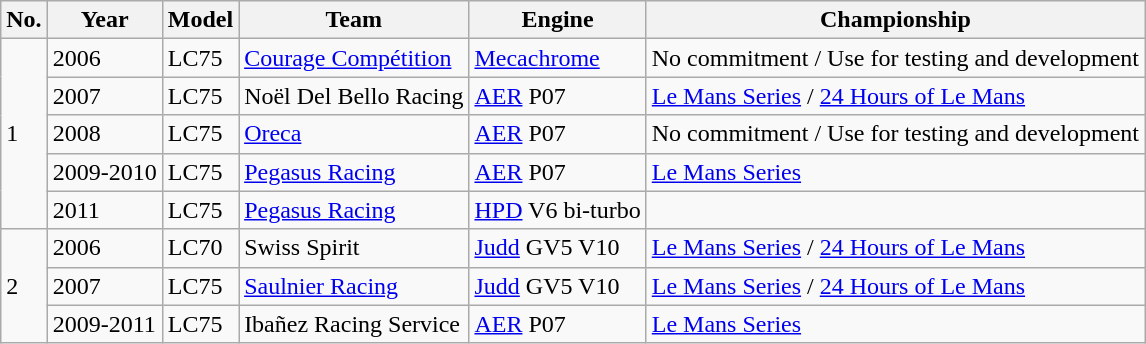<table class="wikitable centre">
<tr>
<th>No.</th>
<th>Year</th>
<th>Model</th>
<th>Team</th>
<th>Engine</th>
<th>Championship</th>
</tr>
<tr>
<td rowspan="5">1</td>
<td>2006</td>
<td>LC75</td>
<td><a href='#'>Courage Compétition</a></td>
<td><a href='#'>Mecachrome</a></td>
<td>No commitment / Use for testing and development</td>
</tr>
<tr>
<td>2007</td>
<td>LC75</td>
<td>Noël Del Bello Racing</td>
<td><a href='#'>AER</a> P07</td>
<td><a href='#'>Le Mans Series</a> / <a href='#'>24 Hours of Le Mans</a></td>
</tr>
<tr>
<td>2008</td>
<td>LC75</td>
<td><a href='#'>Oreca</a></td>
<td><a href='#'>AER</a> P07</td>
<td>No commitment / Use for testing and development</td>
</tr>
<tr>
<td>2009-2010</td>
<td>LC75</td>
<td><a href='#'>Pegasus Racing</a></td>
<td><a href='#'>AER</a> P07</td>
<td><a href='#'>Le Mans Series</a></td>
</tr>
<tr>
<td>2011</td>
<td>LC75</td>
<td><a href='#'>Pegasus Racing</a></td>
<td><a href='#'>HPD</a> V6 bi-turbo</td>
<td></td>
</tr>
<tr>
<td rowspan="4">2</td>
<td>2006</td>
<td>LC70</td>
<td>Swiss Spirit</td>
<td><a href='#'>Judd</a> GV5 V10</td>
<td><a href='#'>Le Mans Series</a> / <a href='#'>24 Hours of Le Mans</a></td>
</tr>
<tr>
<td>2007</td>
<td>LC75</td>
<td><a href='#'>Saulnier Racing</a></td>
<td><a href='#'>Judd</a> GV5 V10</td>
<td><a href='#'>Le Mans Series</a> / <a href='#'>24 Hours of Le Mans</a></td>
</tr>
<tr>
<td>2009-2011</td>
<td>LC75</td>
<td>Ibañez Racing Service</td>
<td><a href='#'>AER</a> P07</td>
<td><a href='#'>Le Mans Series</a></td>
</tr>
</table>
